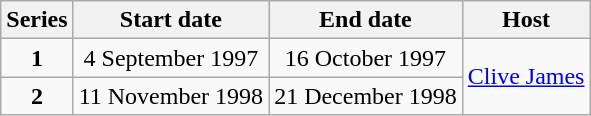<table class="wikitable" style="text-align:center;">
<tr>
<th>Series</th>
<th>Start date</th>
<th>End date</th>
<th>Host</th>
</tr>
<tr>
<td style="text-align:center;"><strong>1</strong></td>
<td>4 September 1997</td>
<td>16 October 1997</td>
<td rowspan=2><a href='#'>Clive James</a></td>
</tr>
<tr>
<td style="text-align:center;"><strong>2</strong></td>
<td>11 November 1998</td>
<td>21 December 1998</td>
</tr>
</table>
